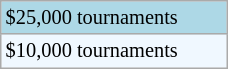<table class="wikitable" style="font-size:85%; width:12%;">
<tr style="background:lightblue;">
<td>$25,000 tournaments</td>
</tr>
<tr style="background:#f0f8ff;">
<td>$10,000 tournaments</td>
</tr>
</table>
